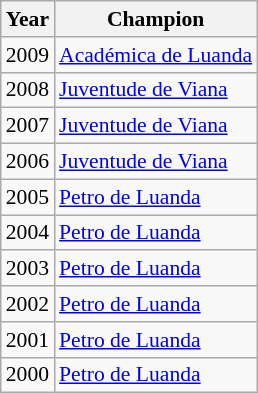<table class="wikitable sortable" style="font-size:90%">
<tr>
<th>Year</th>
<th>Champion</th>
</tr>
<tr>
<td>2009</td>
<td><a href='#'>Académica de Luanda</a></td>
</tr>
<tr>
<td>2008</td>
<td><a href='#'>Juventude de Viana</a></td>
</tr>
<tr>
<td>2007</td>
<td><a href='#'>Juventude de Viana</a></td>
</tr>
<tr>
<td>2006</td>
<td><a href='#'>Juventude de Viana</a></td>
</tr>
<tr>
<td>2005</td>
<td><a href='#'>Petro de Luanda</a></td>
</tr>
<tr>
<td>2004</td>
<td><a href='#'>Petro de Luanda</a></td>
</tr>
<tr>
<td>2003</td>
<td><a href='#'>Petro de Luanda</a></td>
</tr>
<tr>
<td>2002</td>
<td><a href='#'>Petro de Luanda</a></td>
</tr>
<tr>
<td>2001</td>
<td><a href='#'>Petro de Luanda</a></td>
</tr>
<tr>
<td>2000</td>
<td><a href='#'>Petro de Luanda</a></td>
</tr>
</table>
